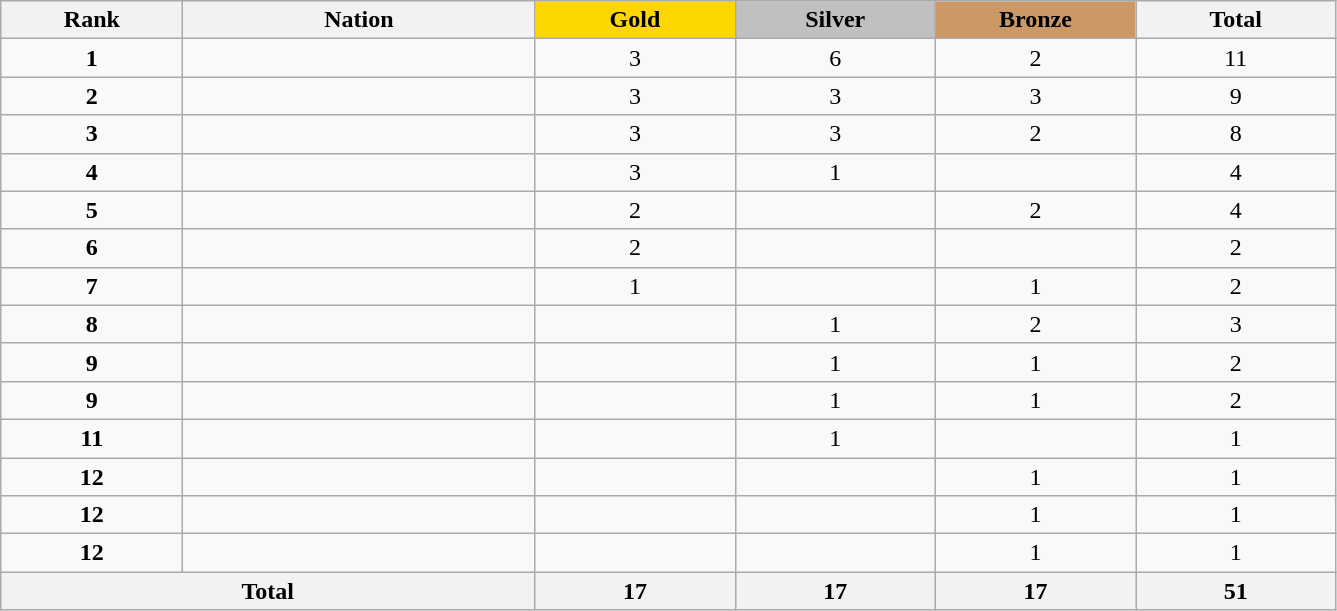<table class="wikitable collapsible autocollapse plainrowheaders" width=70.5% style="text-align:center;">
<tr style="background-color:#EDEDED;">
<th width=100px class="hintergrundfarbe5">Rank</th>
<th width=200px class="hintergrundfarbe6">Nation</th>
<th style="background:    gold; width:15%">Gold</th>
<th style="background:  silver; width:15%">Silver</th>
<th style="background: #CC9966; width:15%">Bronze</th>
<th class="hintergrundfarbe6" style="width:15%">Total</th>
</tr>
<tr>
<td><strong>1</strong></td>
<td align=left></td>
<td>3</td>
<td>6</td>
<td>2</td>
<td>11</td>
</tr>
<tr>
<td><strong>2</strong></td>
<td align=left></td>
<td>3</td>
<td>3</td>
<td>3</td>
<td>9</td>
</tr>
<tr>
<td><strong>3</strong></td>
<td align=left></td>
<td>3</td>
<td>3</td>
<td>2</td>
<td>8</td>
</tr>
<tr>
<td><strong>4</strong></td>
<td align=left></td>
<td>3</td>
<td>1</td>
<td></td>
<td>4</td>
</tr>
<tr>
<td><strong>5</strong></td>
<td align=left></td>
<td>2</td>
<td></td>
<td>2</td>
<td>4</td>
</tr>
<tr>
<td><strong>6</strong></td>
<td align=left></td>
<td>2</td>
<td></td>
<td></td>
<td>2</td>
</tr>
<tr>
<td><strong>7</strong></td>
<td align=left></td>
<td>1</td>
<td></td>
<td>1</td>
<td>2</td>
</tr>
<tr>
<td><strong>8</strong></td>
<td align=left></td>
<td></td>
<td>1</td>
<td>2</td>
<td>3</td>
</tr>
<tr>
<td><strong>9</strong></td>
<td align=left></td>
<td></td>
<td>1</td>
<td>1</td>
<td>2</td>
</tr>
<tr>
<td><strong>9</strong></td>
<td align=left></td>
<td></td>
<td>1</td>
<td>1</td>
<td>2</td>
</tr>
<tr>
<td><strong>11</strong></td>
<td align=left></td>
<td></td>
<td>1</td>
<td></td>
<td>1</td>
</tr>
<tr>
<td><strong>12</strong></td>
<td align=left></td>
<td></td>
<td></td>
<td>1</td>
<td>1</td>
</tr>
<tr>
<td><strong>12</strong></td>
<td align=left></td>
<td></td>
<td></td>
<td>1</td>
<td>1</td>
</tr>
<tr>
<td><strong>12</strong></td>
<td align=left></td>
<td></td>
<td></td>
<td>1</td>
<td>1</td>
</tr>
<tr>
<th colspan=2>Total</th>
<th>17</th>
<th>17</th>
<th>17</th>
<th>51</th>
</tr>
</table>
